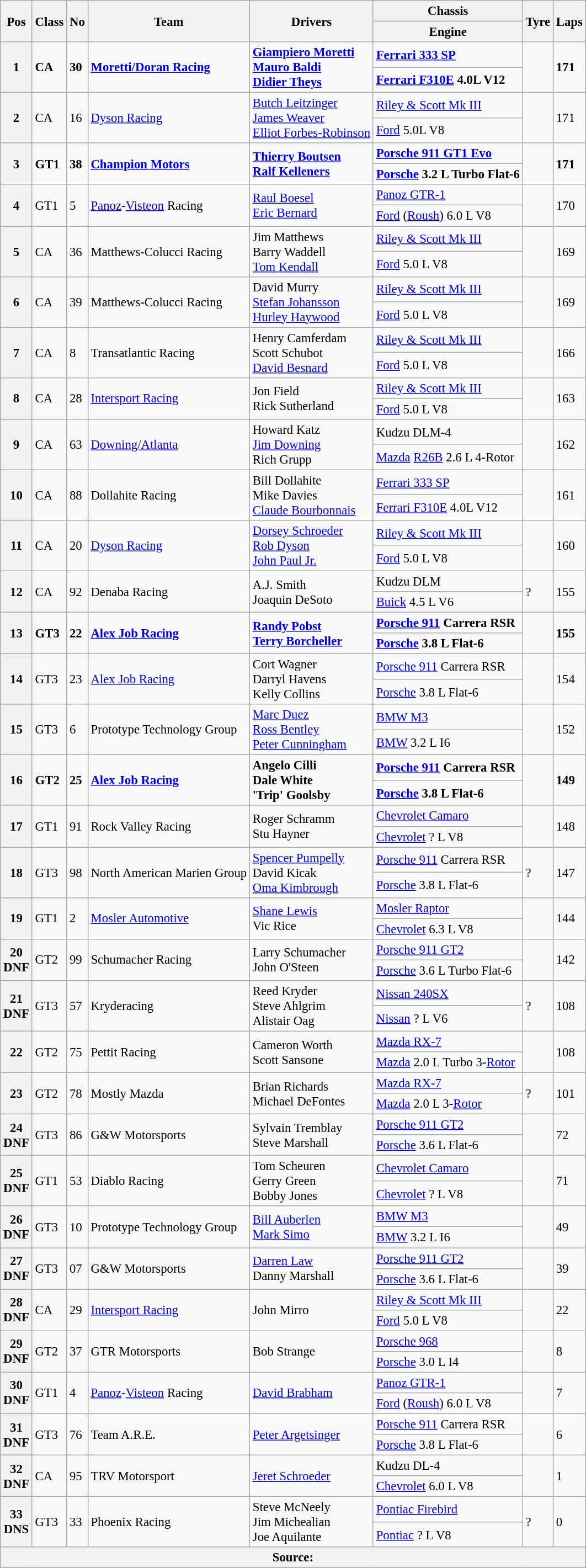<table class="wikitable" style="font-size: 95%;">
<tr>
<th rowspan=2>Pos</th>
<th rowspan=2>Class</th>
<th rowspan=2>No</th>
<th rowspan=2>Team</th>
<th rowspan=2>Drivers</th>
<th>Chassis</th>
<th rowspan=2>Tyre</th>
<th rowspan=2>Laps</th>
</tr>
<tr>
<th>Engine</th>
</tr>
<tr>
<th rowspan=2>1</th>
<td rowspan=2><strong>CA</strong></td>
<td rowspan=2><strong>30</strong></td>
<td rowspan=2><strong> <a href='#'>Moretti/Doran Racing</a></strong></td>
<td rowspan=2><strong> <a href='#'>Giampiero Moretti</a><br> <a href='#'>Mauro Baldi</a><br> <a href='#'>Didier Theys</a></strong></td>
<td><strong><a href='#'>Ferrari 333 SP</a></strong></td>
<td rowspan=2></td>
<td rowspan=2><strong>171</strong></td>
</tr>
<tr>
<td><strong><a href='#'>Ferrari F310E</a> 4.0L V12</strong></td>
</tr>
<tr>
<th rowspan=2>2</th>
<td rowspan=2>CA</td>
<td rowspan=2>16</td>
<td rowspan=2> <a href='#'>Dyson Racing</a></td>
<td rowspan=2> <a href='#'>Butch Leitzinger</a><br> <a href='#'>James Weaver</a><br> <a href='#'>Elliot Forbes-Robinson</a></td>
<td><a href='#'>Riley & Scott Mk III</a></td>
<td rowspan=2></td>
<td rowspan=2>171</td>
</tr>
<tr>
<td><a href='#'>Ford</a> 5.0L V8</td>
</tr>
<tr>
<th rowspan=2>3</th>
<td rowspan=2><strong>GT1</strong></td>
<td rowspan=2><strong>38</strong></td>
<td rowspan=2><strong> <a href='#'>Champion Motors</a></strong></td>
<td rowspan=2><strong> <a href='#'>Thierry Boutsen</a><br> <a href='#'>Ralf Kelleners</a></strong></td>
<td><a href='#'><strong>Porsche 911 GT1 Evo</strong></a></td>
<td rowspan=2></td>
<td rowspan=2><strong>171</strong></td>
</tr>
<tr>
<td><strong><a href='#'>Porsche</a> 3.2 L Turbo Flat-6</strong></td>
</tr>
<tr>
<th rowspan=2>4</th>
<td rowspan=2>GT1</td>
<td rowspan=2>5</td>
<td rowspan=2> <a href='#'>Panoz</a>-<a href='#'>Visteon</a> Racing</td>
<td rowspan=2> <a href='#'>Raul Boesel</a><br> <a href='#'>Eric Bernard</a></td>
<td><a href='#'>Panoz GTR-1</a></td>
<td rowspan=2></td>
<td rowspan=2>170</td>
</tr>
<tr>
<td><a href='#'>Ford</a> (<a href='#'>Roush</a>) 6.0 L V8</td>
</tr>
<tr>
<th rowspan=2>5</th>
<td rowspan=2>CA</td>
<td rowspan=2>36</td>
<td rowspan=2> Matthews-Colucci Racing</td>
<td rowspan=2> Jim Matthews<br> Barry Waddell<br> <a href='#'>Tom Kendall</a></td>
<td><a href='#'>Riley & Scott Mk III</a></td>
<td rowspan=2></td>
<td rowspan=2>169</td>
</tr>
<tr>
<td><a href='#'>Ford</a> 5.0 L V8</td>
</tr>
<tr>
<th rowspan=2>6</th>
<td rowspan=2>CA</td>
<td rowspan=2>39</td>
<td rowspan=2> Matthews-Colucci Racing</td>
<td rowspan=2> David Murry<br> <a href='#'>Stefan Johansson</a><br> <a href='#'>Hurley Haywood</a></td>
<td><a href='#'>Riley & Scott Mk III</a></td>
<td rowspan=2></td>
<td rowspan=2>169</td>
</tr>
<tr>
<td><a href='#'>Ford</a> 5.0 L V8</td>
</tr>
<tr>
<th rowspan=2>7</th>
<td rowspan=2>CA</td>
<td rowspan=2>8</td>
<td rowspan=2> Transatlantic Racing</td>
<td rowspan=2> Henry Camferdam<br> Scott Schubot<br> <a href='#'>David Besnard</a></td>
<td><a href='#'>Riley & Scott Mk III</a></td>
<td rowspan=2></td>
<td rowspan=2>166</td>
</tr>
<tr>
<td><a href='#'>Ford</a> 5.0 L V8</td>
</tr>
<tr>
<th rowspan=2>8</th>
<td rowspan=2>CA</td>
<td rowspan=2>28</td>
<td rowspan=2> <a href='#'>Intersport Racing</a></td>
<td rowspan=2> Jon Field<br> Rick Sutherland</td>
<td><a href='#'>Riley & Scott Mk III</a></td>
<td rowspan=2></td>
<td rowspan=2>163</td>
</tr>
<tr>
<td><a href='#'>Ford</a> 5.0 L V8</td>
</tr>
<tr>
<th rowspan=2>9</th>
<td rowspan=2>CA</td>
<td rowspan=2>63</td>
<td rowspan=2> <a href='#'>Downing/Atlanta</a></td>
<td rowspan=2> Howard Katz<br> <a href='#'>Jim Downing</a><br> Rich Grupp</td>
<td>Kudzu DLM-4</td>
<td rowspan=2></td>
<td rowspan=2>162</td>
</tr>
<tr>
<td><a href='#'>Mazda</a> <a href='#'>R26B</a> 2.6 L 4-Rotor</td>
</tr>
<tr>
<th rowspan=2>10</th>
<td rowspan=2>CA</td>
<td rowspan=2>88</td>
<td rowspan=2> Dollahite Racing</td>
<td rowspan=2> Bill Dollahite<br> Mike Davies<br> <a href='#'>Claude Bourbonnais</a></td>
<td><a href='#'>Ferrari 333 SP</a></td>
<td rowspan=2></td>
<td rowspan=2>161</td>
</tr>
<tr>
<td><a href='#'>Ferrari F310E</a> 4.0L V12</td>
</tr>
<tr>
<th rowspan=2>11</th>
<td rowspan=2>CA</td>
<td rowspan=2>20</td>
<td rowspan=2> <a href='#'>Dyson Racing</a></td>
<td rowspan=2> <a href='#'>Dorsey Schroeder</a><br> <a href='#'>Rob Dyson</a><br> <a href='#'>John Paul Jr.</a></td>
<td><a href='#'>Riley & Scott Mk III</a></td>
<td rowspan=2></td>
<td rowspan=2>160</td>
</tr>
<tr>
<td><a href='#'>Ford</a> 5.0 L V8</td>
</tr>
<tr>
<th rowspan=2>12</th>
<td rowspan=2>CA</td>
<td rowspan=2>92</td>
<td rowspan=2> Denaba Racing</td>
<td rowspan=2> A.J. Smith<br> Joaquin DeSoto</td>
<td>Kudzu DLM</td>
<td rowspan=2>?</td>
<td rowspan=2>155</td>
</tr>
<tr>
<td><a href='#'>Buick</a> 4.5 L V6</td>
</tr>
<tr>
<th rowspan=2>13</th>
<td rowspan=2><strong>GT3</strong></td>
<td rowspan=2><strong>22</strong></td>
<td rowspan=2><strong> <a href='#'>Alex Job Racing</a></strong></td>
<td rowspan=2><strong> <a href='#'>Randy Pobst</a> <br> <a href='#'>Terry Borcheller</a></strong></td>
<td><strong><a href='#'>Porsche 911</a> Carrera RSR</strong></td>
<td rowspan=2></td>
<td rowspan=2><strong>155</strong></td>
</tr>
<tr>
<td><strong><a href='#'>Porsche</a> 3.8 L Flat-6</strong></td>
</tr>
<tr>
<th rowspan=2>14</th>
<td rowspan=2>GT3</td>
<td rowspan=2>23</td>
<td rowspan=2> <a href='#'>Alex Job Racing</a></td>
<td rowspan=2> Cort Wagner<br> Darryl Havens<br> Kelly Collins</td>
<td><a href='#'>Porsche 911</a> Carrera RSR</td>
<td rowspan=2></td>
<td rowspan=2>154</td>
</tr>
<tr>
<td><a href='#'>Porsche</a> 3.8 L Flat-6</td>
</tr>
<tr>
<th rowspan=2>15</th>
<td rowspan=2>GT3</td>
<td rowspan=2>6</td>
<td rowspan=2> Prototype Technology Group</td>
<td rowspan=2> <a href='#'>Marc Duez</a><br> <a href='#'>Ross Bentley</a><br> <a href='#'>Peter Cunningham</a></td>
<td><a href='#'>BMW M3</a></td>
<td rowspan=2></td>
<td rowspan=2>152</td>
</tr>
<tr>
<td><a href='#'>BMW</a> 3.2 L I6</td>
</tr>
<tr>
<th rowspan=2>16</th>
<td rowspan=2><strong>GT2</strong></td>
<td rowspan=2><strong>25</strong></td>
<td rowspan=2><strong> <a href='#'>Alex Job Racing</a></strong></td>
<td rowspan=2><strong> Angelo Cilli<br> Dale White<br> 'Trip' Goolsby</strong></td>
<td><strong><a href='#'>Porsche 911</a> Carrera RSR</strong></td>
<td rowspan=2></td>
<td rowspan=2><strong>149</strong></td>
</tr>
<tr>
<td><strong><a href='#'>Porsche</a> 3.8 L Flat-6</strong></td>
</tr>
<tr>
<th rowspan=2>17</th>
<td rowspan=2>GT1</td>
<td rowspan=2>91</td>
<td rowspan=2> Rock Valley Racing</td>
<td rowspan=2> Roger Schramm<br> Stu Hayner</td>
<td><a href='#'>Chevrolet Camaro</a></td>
<td rowspan=2></td>
<td rowspan=2>148</td>
</tr>
<tr>
<td><a href='#'>Chevrolet</a> ? L V8</td>
</tr>
<tr>
<th rowspan=2>18</th>
<td rowspan=2>GT3</td>
<td rowspan=2>98</td>
<td rowspan=2> North American Marien Group</td>
<td rowspan=2> <a href='#'>Spencer Pumpelly</a><br> David Kicak<br> <a href='#'>Oma Kimbrough</a></td>
<td><a href='#'>Porsche 911</a> Carrera RSR</td>
<td rowspan=2>?</td>
<td rowspan=2>147</td>
</tr>
<tr>
<td><a href='#'>Porsche</a> 3.8 L Flat-6</td>
</tr>
<tr>
<th rowspan=2>19</th>
<td rowspan=2>GT1</td>
<td rowspan=2>2</td>
<td rowspan=2> <a href='#'>Mosler Automotive</a></td>
<td rowspan=2> <a href='#'>Shane Lewis</a><br> Vic Rice</td>
<td><a href='#'>Mosler Raptor</a></td>
<td rowspan=2></td>
<td rowspan=2>144</td>
</tr>
<tr>
<td><a href='#'>Chevrolet</a> 6.3 L V8</td>
</tr>
<tr>
<th rowspan=2>20<br>DNF</th>
<td rowspan=2>GT2</td>
<td rowspan=2>99</td>
<td rowspan=2> Schumacher Racing</td>
<td rowspan=2> Larry Schumacher<br> John O'Steen</td>
<td><a href='#'>Porsche 911 GT2</a></td>
<td rowspan=2></td>
<td rowspan=2>142</td>
</tr>
<tr>
<td><a href='#'>Porsche</a> 3.6 L Turbo Flat-6</td>
</tr>
<tr>
<th rowspan=2>21<br>DNF</th>
<td rowspan=2>GT3</td>
<td rowspan=2>57</td>
<td rowspan=2> Kryderacing</td>
<td rowspan=2> Reed Kryder<br> Steve Ahlgrim<br> Alistair Oag</td>
<td><a href='#'>Nissan 240SX</a></td>
<td rowspan=2>?</td>
<td rowspan=2>108</td>
</tr>
<tr>
<td><a href='#'>Nissan</a> ? L V6</td>
</tr>
<tr>
<th rowspan="2">22</th>
<td rowspan="2">GT2</td>
<td rowspan="2">75</td>
<td rowspan="2"> Pettit Racing</td>
<td rowspan="2"> Cameron Worth<br> Scott Sansone</td>
<td><a href='#'>Mazda RX-7</a></td>
<td rowspan="2"></td>
<td rowspan="2">108</td>
</tr>
<tr>
<td><a href='#'>Mazda</a> 2.0 L Turbo 3-<a href='#'>Rotor</a></td>
</tr>
<tr>
<th rowspan="2">23</th>
<td rowspan="2">GT2</td>
<td rowspan="2">78</td>
<td rowspan="2"> Mostly Mazda</td>
<td rowspan="2"> Brian Richards<br> Michael DeFontes</td>
<td><a href='#'>Mazda RX-7</a></td>
<td rowspan="2">?</td>
<td rowspan="2">101</td>
</tr>
<tr>
<td><a href='#'>Mazda</a> 2.0 L 3-<a href='#'>Rotor</a></td>
</tr>
<tr>
<th rowspan="2">24<br>DNF</th>
<td rowspan="2">GT3</td>
<td rowspan="2">86</td>
<td rowspan="2"> G&W Motorsports</td>
<td rowspan="2"> Sylvain Tremblay<br> Steve Marshall</td>
<td><a href='#'>Porsche 911 GT2</a></td>
<td rowspan="2"></td>
<td rowspan="2">72</td>
</tr>
<tr>
<td><a href='#'>Porsche</a> 3.6 L Flat-6</td>
</tr>
<tr>
<th rowspan="2">25<br>DNF</th>
<td rowspan="2">GT1</td>
<td rowspan="2">53</td>
<td rowspan="2"> Diablo Racing</td>
<td rowspan="2"> Tom Scheuren<br> Gerry Green<br> Bobby Jones</td>
<td><a href='#'>Chevrolet Camaro</a></td>
<td rowspan="2"></td>
<td rowspan="2">71</td>
</tr>
<tr>
<td><a href='#'>Chevrolet</a> ? L V8</td>
</tr>
<tr>
<th rowspan="2">26<br>DNF</th>
<td rowspan="2">GT3</td>
<td rowspan="2">10</td>
<td rowspan="2"> Prototype Technology Group</td>
<td rowspan="2"> <a href='#'>Bill Auberlen</a><br> <a href='#'>Mark Simo</a></td>
<td><a href='#'>BMW M3</a></td>
<td rowspan="2"></td>
<td rowspan="2">49</td>
</tr>
<tr>
<td><a href='#'>BMW</a> 3.2 L I6</td>
</tr>
<tr>
<th rowspan="2">27<br>DNF</th>
<td rowspan="2">GT3</td>
<td rowspan="2">07</td>
<td rowspan="2"> G&W Motorsports</td>
<td rowspan="2"> <a href='#'>Darren Law</a><br> Danny Marshall</td>
<td><a href='#'>Porsche 911 GT2</a></td>
<td rowspan="2"></td>
<td rowspan="2">39</td>
</tr>
<tr>
<td><a href='#'>Porsche</a> 3.6 L Flat-6</td>
</tr>
<tr>
<th rowspan="2">28<br>DNF</th>
<td rowspan="2">CA</td>
<td rowspan="2">29</td>
<td rowspan="2"> <a href='#'>Intersport Racing</a></td>
<td rowspan="2"> John Mirro</td>
<td><a href='#'>Riley & Scott Mk III</a></td>
<td rowspan="2"></td>
<td rowspan="2">22</td>
</tr>
<tr>
<td><a href='#'>Ford</a> 5.0 L V8</td>
</tr>
<tr>
<th rowspan="2">29<br>DNF</th>
<td rowspan="2">GT2</td>
<td rowspan="2">37</td>
<td rowspan="2"> GTR Motorsports</td>
<td rowspan="2"> Bob Strange</td>
<td><a href='#'>Porsche 968</a></td>
<td rowspan="2"></td>
<td rowspan="2">8</td>
</tr>
<tr>
<td><a href='#'>Porsche</a> 3.0 L I4</td>
</tr>
<tr>
<th rowspan="2">30<br>DNF</th>
<td rowspan="2">GT1</td>
<td rowspan="2">4</td>
<td rowspan="2"> <a href='#'>Panoz</a>-<a href='#'>Visteon</a> Racing</td>
<td rowspan="2"> <a href='#'>David Brabham</a></td>
<td><a href='#'>Panoz GTR-1</a></td>
<td rowspan="2"></td>
<td rowspan="2">7</td>
</tr>
<tr>
<td><a href='#'>Ford</a> (<a href='#'>Roush</a>) 6.0 L V8</td>
</tr>
<tr>
<th rowspan="2">31<br>DNF</th>
<td rowspan="2">GT3</td>
<td rowspan="2">76</td>
<td rowspan="2"> Team A.R.E.</td>
<td rowspan="2"> <a href='#'>Peter Argetsinger</a></td>
<td><a href='#'>Porsche 911</a> Carrera RSR</td>
<td rowspan="2"></td>
<td rowspan="2">6</td>
</tr>
<tr>
<td><a href='#'>Porsche</a> 3.8 L Flat-6</td>
</tr>
<tr>
<th rowspan="2">32<br>DNF</th>
<td rowspan="2">CA</td>
<td rowspan="2">95</td>
<td rowspan="2"> TRV Motorsport</td>
<td rowspan="2"> <a href='#'>Jeret Schroeder</a></td>
<td>Kudzu DL-4</td>
<td rowspan="2"></td>
<td rowspan="2">1</td>
</tr>
<tr>
<td><a href='#'>Chevrolet</a> 6.0 L V8</td>
</tr>
<tr>
<th rowspan="2">33<br>DNS</th>
<td rowspan="2">GT3</td>
<td rowspan="2">33</td>
<td rowspan="2"> Phoenix Racing</td>
<td rowspan="2"> Steve McNeely<br> Jim Michealian<br> Joe Aquilante</td>
<td><a href='#'>Pontiac Firebird</a></td>
<td rowspan="2">?</td>
<td rowspan="2">0</td>
</tr>
<tr>
<td><a href='#'>Pontiac</a> ? L V8</td>
</tr>
<tr>
<th colspan="8">Source:</th>
</tr>
</table>
